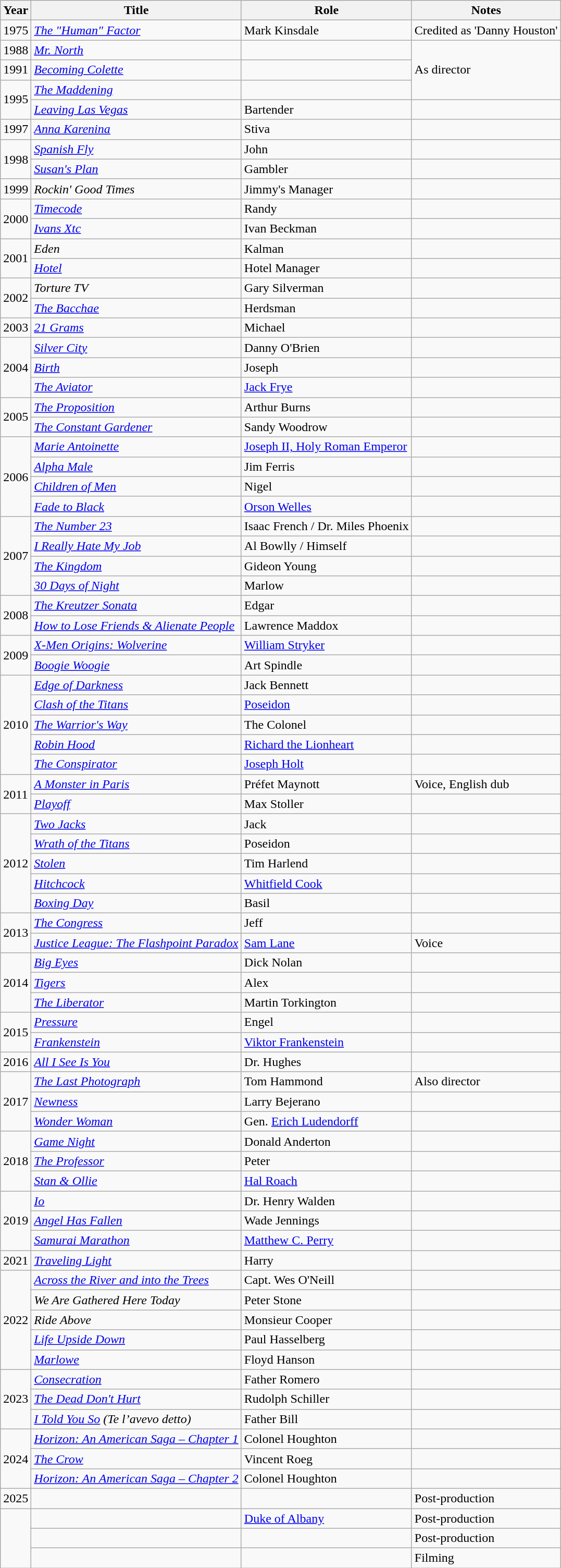<table class="wikitable sortable">
<tr>
<th>Year</th>
<th>Title</th>
<th>Role</th>
<th class=unsortable>Notes</th>
</tr>
<tr>
<td>1975</td>
<td><em><a href='#'>The "Human" Factor</a></em></td>
<td>Mark Kinsdale</td>
<td>Credited as 'Danny Houston'</td>
</tr>
<tr>
<td>1988</td>
<td><em><a href='#'>Mr. North</a></em></td>
<td></td>
<td rowspan="3">As director</td>
</tr>
<tr>
<td>1991</td>
<td><em><a href='#'>Becoming Colette</a></em></td>
<td></td>
</tr>
<tr>
<td rowspan="2">1995</td>
<td><em><a href='#'>The Maddening</a></em></td>
<td></td>
</tr>
<tr>
<td><em><a href='#'>Leaving Las Vegas</a></em></td>
<td>Bartender</td>
<td></td>
</tr>
<tr>
<td>1997</td>
<td><em><a href='#'>Anna Karenina</a></em></td>
<td>Stiva</td>
<td></td>
</tr>
<tr>
<td rowspan="2">1998</td>
<td><em><a href='#'>Spanish Fly</a></em></td>
<td>John</td>
<td></td>
</tr>
<tr>
<td><em><a href='#'>Susan's Plan</a></em></td>
<td>Gambler</td>
<td></td>
</tr>
<tr>
<td>1999</td>
<td><em>Rockin' Good Times</em></td>
<td>Jimmy's Manager</td>
<td></td>
</tr>
<tr>
<td rowspan="2">2000</td>
<td><em><a href='#'>Timecode</a></em></td>
<td>Randy</td>
<td></td>
</tr>
<tr>
<td><em><a href='#'>Ivans Xtc</a></em></td>
<td>Ivan Beckman</td>
<td></td>
</tr>
<tr>
<td rowspan="2">2001</td>
<td><em>Eden</em></td>
<td>Kalman</td>
<td></td>
</tr>
<tr>
<td><em><a href='#'>Hotel</a></em></td>
<td>Hotel Manager</td>
<td></td>
</tr>
<tr>
<td rowspan="2">2002</td>
<td><em>Torture TV</em></td>
<td>Gary Silverman</td>
<td></td>
</tr>
<tr>
<td><em><a href='#'>The Bacchae</a></em></td>
<td>Herdsman</td>
<td></td>
</tr>
<tr>
<td>2003</td>
<td><em><a href='#'>21 Grams</a></em></td>
<td>Michael</td>
<td></td>
</tr>
<tr>
<td rowspan="3">2004</td>
<td><em><a href='#'>Silver City</a></em></td>
<td>Danny O'Brien</td>
<td></td>
</tr>
<tr>
<td><em><a href='#'>Birth</a></em></td>
<td>Joseph</td>
<td></td>
</tr>
<tr>
<td><em><a href='#'>The Aviator</a></em></td>
<td><a href='#'>Jack Frye</a></td>
<td></td>
</tr>
<tr>
<td rowspan="2">2005</td>
<td><em><a href='#'>The Proposition</a></em></td>
<td>Arthur Burns</td>
<td></td>
</tr>
<tr>
<td><em><a href='#'>The Constant Gardener</a></em></td>
<td>Sandy Woodrow</td>
<td></td>
</tr>
<tr>
<td rowspan="4">2006</td>
<td><em><a href='#'>Marie Antoinette</a></em></td>
<td><a href='#'>Joseph II, Holy Roman Emperor</a></td>
<td></td>
</tr>
<tr>
<td><em><a href='#'>Alpha Male</a></em></td>
<td>Jim Ferris</td>
<td></td>
</tr>
<tr>
<td><em><a href='#'>Children of Men</a></em></td>
<td>Nigel</td>
<td></td>
</tr>
<tr>
<td><em><a href='#'>Fade to Black</a></em></td>
<td><a href='#'>Orson Welles</a></td>
<td></td>
</tr>
<tr>
<td rowspan="4">2007</td>
<td><em><a href='#'>The Number 23</a></em></td>
<td>Isaac French / Dr. Miles Phoenix</td>
<td></td>
</tr>
<tr>
<td><em><a href='#'>I Really Hate My Job</a></em></td>
<td>Al Bowlly / Himself</td>
<td></td>
</tr>
<tr>
<td><em><a href='#'>The Kingdom</a></em></td>
<td>Gideon Young</td>
<td></td>
</tr>
<tr>
<td><em><a href='#'>30 Days of Night</a></em></td>
<td>Marlow</td>
<td></td>
</tr>
<tr>
<td rowspan="2">2008</td>
<td><em><a href='#'>The Kreutzer Sonata</a></em></td>
<td>Edgar</td>
<td></td>
</tr>
<tr>
<td><em><a href='#'>How to Lose Friends & Alienate People</a></em></td>
<td>Lawrence Maddox</td>
<td></td>
</tr>
<tr>
<td rowspan="2">2009</td>
<td><em><a href='#'>X-Men Origins: Wolverine</a></em></td>
<td><a href='#'>William Stryker</a></td>
<td></td>
</tr>
<tr>
<td><em><a href='#'>Boogie Woogie</a></em></td>
<td>Art Spindle</td>
<td></td>
</tr>
<tr>
<td rowspan="5">2010</td>
<td><em><a href='#'>Edge of Darkness</a></em></td>
<td>Jack Bennett</td>
<td></td>
</tr>
<tr>
<td><em><a href='#'>Clash of the Titans</a></em></td>
<td><a href='#'>Poseidon</a></td>
<td></td>
</tr>
<tr>
<td><em><a href='#'>The Warrior's Way</a></em></td>
<td>The Colonel</td>
<td></td>
</tr>
<tr>
<td><em><a href='#'>Robin Hood</a></em></td>
<td><a href='#'>Richard the Lionheart</a></td>
<td></td>
</tr>
<tr>
<td><em><a href='#'>The Conspirator</a></em></td>
<td><a href='#'>Joseph Holt</a></td>
<td></td>
</tr>
<tr>
<td rowspan="2">2011</td>
<td><em><a href='#'>A Monster in Paris</a></em></td>
<td>Préfet Maynott</td>
<td>Voice, English dub</td>
</tr>
<tr>
<td><em><a href='#'>Playoff</a></em></td>
<td>Max Stoller</td>
<td></td>
</tr>
<tr>
<td rowspan="5">2012</td>
<td><em><a href='#'>Two Jacks</a></em></td>
<td>Jack</td>
<td></td>
</tr>
<tr>
<td><em><a href='#'>Wrath of the Titans</a></em></td>
<td>Poseidon</td>
<td></td>
</tr>
<tr>
<td><em><a href='#'>Stolen</a></em></td>
<td>Tim Harlend</td>
<td></td>
</tr>
<tr>
<td><em><a href='#'>Hitchcock</a></em></td>
<td><a href='#'>Whitfield Cook</a></td>
<td></td>
</tr>
<tr>
<td><em><a href='#'>Boxing Day</a></em></td>
<td>Basil</td>
<td></td>
</tr>
<tr>
<td rowspan="2">2013</td>
<td><em><a href='#'>The Congress</a></em></td>
<td>Jeff</td>
<td></td>
</tr>
<tr>
<td><em><a href='#'>Justice League: The Flashpoint Paradox</a></em></td>
<td><a href='#'>Sam Lane</a></td>
<td>Voice</td>
</tr>
<tr>
<td rowspan="3">2014</td>
<td><em><a href='#'>Big Eyes</a></em></td>
<td>Dick Nolan</td>
<td></td>
</tr>
<tr>
<td><em><a href='#'>Tigers</a></em></td>
<td>Alex</td>
<td></td>
</tr>
<tr>
<td><em><a href='#'>The Liberator</a></em></td>
<td>Martin Torkington</td>
<td></td>
</tr>
<tr>
<td rowspan="2">2015</td>
<td><em><a href='#'>Pressure</a></em></td>
<td>Engel</td>
<td></td>
</tr>
<tr>
<td><em><a href='#'>Frankenstein</a></em></td>
<td><a href='#'>Viktor Frankenstein</a></td>
<td></td>
</tr>
<tr>
<td>2016</td>
<td><em><a href='#'>All I See Is You</a></em></td>
<td>Dr. Hughes</td>
<td></td>
</tr>
<tr>
<td rowspan="3">2017</td>
<td><em><a href='#'>The Last Photograph</a></em></td>
<td>Tom Hammond</td>
<td>Also director</td>
</tr>
<tr>
<td><em><a href='#'>Newness</a></em></td>
<td>Larry Bejerano</td>
<td></td>
</tr>
<tr>
<td><em><a href='#'>Wonder Woman</a></em></td>
<td>Gen. <a href='#'>Erich Ludendorff</a></td>
<td></td>
</tr>
<tr>
<td rowspan="3">2018</td>
<td><em><a href='#'>Game Night</a></em></td>
<td>Donald Anderton</td>
<td></td>
</tr>
<tr>
<td><em><a href='#'>The Professor</a></em></td>
<td>Peter</td>
<td></td>
</tr>
<tr>
<td><em><a href='#'>Stan & Ollie</a></em></td>
<td><a href='#'>Hal Roach</a></td>
<td></td>
</tr>
<tr>
<td rowspan="3">2019</td>
<td><em><a href='#'>Io</a></em></td>
<td>Dr. Henry Walden</td>
<td></td>
</tr>
<tr>
<td><em><a href='#'>Angel Has Fallen</a></em></td>
<td>Wade Jennings</td>
<td></td>
</tr>
<tr>
<td><em><a href='#'>Samurai Marathon</a></em></td>
<td><a href='#'>Matthew C. Perry</a></td>
<td></td>
</tr>
<tr>
<td rowspan="1">2021</td>
<td><em><a href='#'>Traveling Light</a></em></td>
<td>Harry</td>
<td></td>
</tr>
<tr>
<td rowspan="5">2022</td>
<td><em><a href='#'>Across the River and into the Trees</a></em></td>
<td>Capt. Wes O'Neill</td>
<td></td>
</tr>
<tr>
<td><em>We Are Gathered Here Today</em></td>
<td>Peter Stone</td>
<td></td>
</tr>
<tr>
<td><em>Ride Above</em></td>
<td>Monsieur Cooper</td>
<td></td>
</tr>
<tr>
<td><em><a href='#'>Life Upside Down</a></em></td>
<td>Paul Hasselberg</td>
<td></td>
</tr>
<tr>
<td><em><a href='#'>Marlowe</a></em></td>
<td>Floyd Hanson</td>
<td></td>
</tr>
<tr>
<td rowspan="3">2023</td>
<td><em><a href='#'>Consecration</a></em></td>
<td>Father Romero</td>
<td></td>
</tr>
<tr>
<td><em><a href='#'>The Dead Don't Hurt</a></em></td>
<td>Rudolph Schiller</td>
<td></td>
</tr>
<tr>
<td><em><a href='#'>I Told You So</a> (Te l’avevo detto)</em></td>
<td>Father Bill</td>
<td></td>
</tr>
<tr>
<td rowspan="3">2024</td>
<td><em><a href='#'>Horizon: An American Saga – Chapter 1</a></em></td>
<td>Colonel Houghton</td>
<td></td>
</tr>
<tr>
<td><em><a href='#'>The Crow</a></em></td>
<td>Vincent Roeg</td>
<td></td>
</tr>
<tr>
<td><em><a href='#'>Horizon: An American Saga – Chapter 2</a></em></td>
<td>Colonel Houghton</td>
<td></td>
</tr>
<tr>
<td>2025</td>
<td></td>
<td></td>
<td>Post-production</td>
</tr>
<tr>
<td rowspan="3"></td>
<td></td>
<td><a href='#'>Duke of Albany</a></td>
<td>Post-production</td>
</tr>
<tr>
<td></td>
<td></td>
<td>Post-production</td>
</tr>
<tr>
<td></td>
<td></td>
<td>Filming</td>
</tr>
</table>
